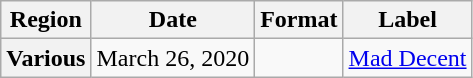<table class="wikitable plainrowheaders">
<tr>
<th>Region</th>
<th>Date</th>
<th>Format</th>
<th>Label</th>
</tr>
<tr>
<th scope="row">Various</th>
<td>March 26, 2020</td>
<td></td>
<td><a href='#'>Mad Decent</a></td>
</tr>
</table>
